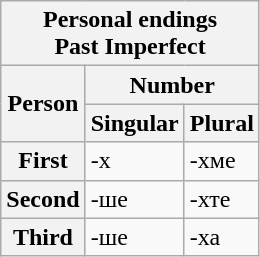<table class="wikitable">
<tr>
<th colspan="3">Personal endings<br>Past Imperfect</th>
</tr>
<tr>
<th rowspan="2">Person</th>
<th colspan="2">Number</th>
</tr>
<tr>
<th>Singular</th>
<th>Plural</th>
</tr>
<tr>
<th>First</th>
<td>-х</td>
<td>-хме</td>
</tr>
<tr>
<th>Second</th>
<td>-ше</td>
<td>-хте</td>
</tr>
<tr>
<th>Third</th>
<td>-ше</td>
<td>-ха</td>
</tr>
</table>
